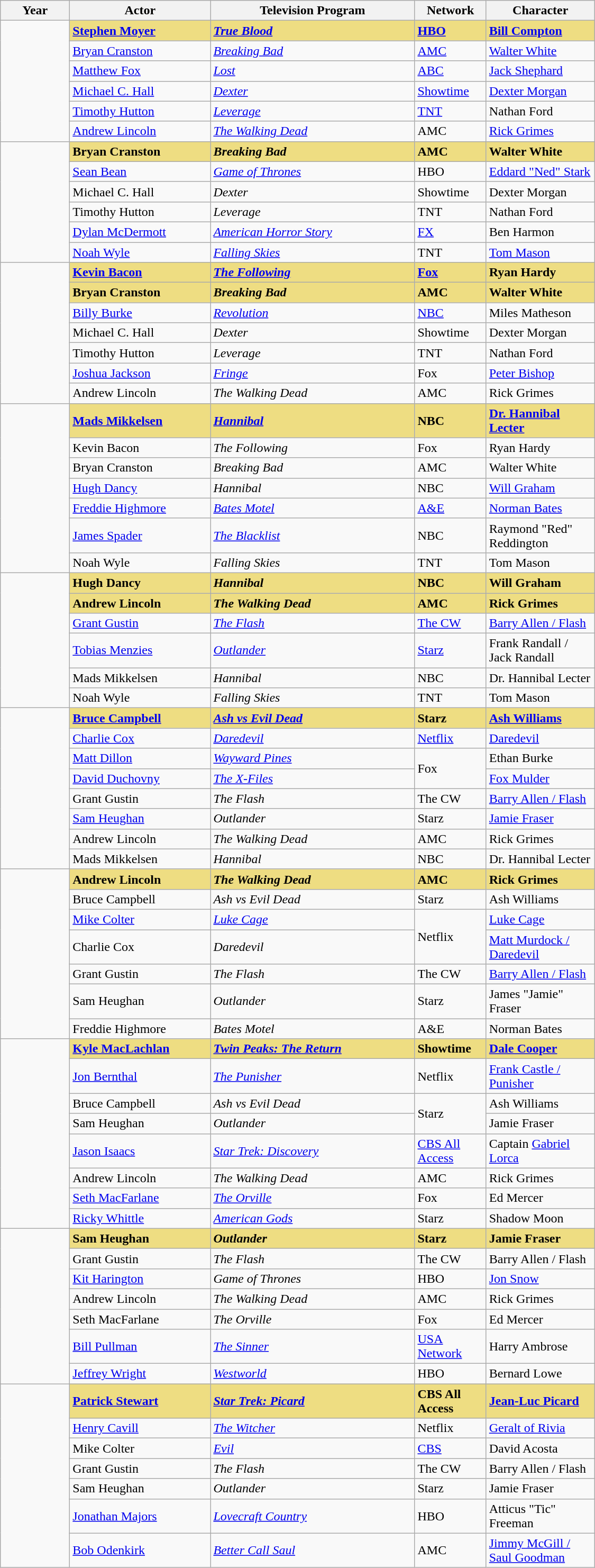<table class="wikitable" width="750px" border="1" cellpadding="5" cellspacing="0" align="centre">
<tr>
<th width="80px">Year</th>
<th width="170px">Actor</th>
<th width="250px">Television Program</th>
<th>Network</th>
<th>Character</th>
</tr>
<tr>
<td rowspan=6></td>
<td style="background:#EEDD82"><strong><a href='#'>Stephen Moyer</a></strong></td>
<td style="background:#EEDD82"><strong><em><a href='#'>True Blood</a></em></strong></td>
<td style="background:#EEDD82"><strong><a href='#'>HBO</a></strong></td>
<td style="background:#EEDD82"><strong><a href='#'>Bill Compton</a></strong></td>
</tr>
<tr>
<td><a href='#'>Bryan Cranston</a></td>
<td><em><a href='#'>Breaking Bad</a></em></td>
<td><a href='#'>AMC</a></td>
<td><a href='#'>Walter White</a></td>
</tr>
<tr>
<td><a href='#'>Matthew Fox</a></td>
<td><em><a href='#'>Lost</a></em></td>
<td><a href='#'>ABC</a></td>
<td><a href='#'>Jack Shephard</a></td>
</tr>
<tr>
<td><a href='#'>Michael C. Hall</a></td>
<td><em><a href='#'>Dexter</a></em></td>
<td><a href='#'>Showtime</a></td>
<td><a href='#'>Dexter Morgan</a></td>
</tr>
<tr>
<td><a href='#'>Timothy Hutton</a></td>
<td><em><a href='#'>Leverage</a></em></td>
<td><a href='#'>TNT</a></td>
<td>Nathan Ford</td>
</tr>
<tr>
<td><a href='#'>Andrew Lincoln</a></td>
<td><em><a href='#'>The Walking Dead</a></em></td>
<td>AMC</td>
<td><a href='#'>Rick Grimes</a></td>
</tr>
<tr>
<td rowspan=6></td>
<td style="background:#EEDD82"><strong>Bryan Cranston</strong></td>
<td style="background:#EEDD82"><strong><em>Breaking Bad</em></strong></td>
<td style="background:#EEDD82"><strong>AMC</strong></td>
<td style="background:#EEDD82"><strong>Walter White</strong></td>
</tr>
<tr>
<td><a href='#'>Sean Bean</a></td>
<td><em><a href='#'>Game of Thrones</a></em></td>
<td>HBO</td>
<td><a href='#'>Eddard "Ned" Stark</a></td>
</tr>
<tr>
<td>Michael C. Hall</td>
<td><em>Dexter</em></td>
<td>Showtime</td>
<td>Dexter Morgan</td>
</tr>
<tr>
<td>Timothy Hutton</td>
<td><em>Leverage</em></td>
<td>TNT</td>
<td>Nathan Ford</td>
</tr>
<tr>
<td><a href='#'>Dylan McDermott</a></td>
<td><em><a href='#'>American Horror Story</a></em></td>
<td><a href='#'>FX</a></td>
<td>Ben Harmon</td>
</tr>
<tr>
<td><a href='#'>Noah Wyle</a></td>
<td><em><a href='#'>Falling Skies</a></em></td>
<td>TNT</td>
<td><a href='#'>Tom Mason</a></td>
</tr>
<tr>
<td rowspan=7></td>
<td style="background:#EEDD82"><strong><a href='#'>Kevin Bacon</a></strong></td>
<td style="background:#EEDD82"><strong><em><a href='#'>The Following</a></em></strong></td>
<td style="background:#EEDD82"><strong><a href='#'>Fox</a></strong></td>
<td style="background:#EEDD82"><strong>Ryan Hardy</strong></td>
</tr>
<tr>
<td style="background:#EEDD82"><strong>Bryan Cranston</strong></td>
<td style="background:#EEDD82"><strong><em>Breaking Bad</em></strong></td>
<td style="background:#EEDD82"><strong>AMC</strong></td>
<td style="background:#EEDD82"><strong>Walter White</strong></td>
</tr>
<tr>
<td><a href='#'>Billy Burke</a></td>
<td><em><a href='#'>Revolution</a></em></td>
<td><a href='#'>NBC</a></td>
<td>Miles Matheson</td>
</tr>
<tr>
<td>Michael C. Hall</td>
<td><em>Dexter</em></td>
<td>Showtime</td>
<td>Dexter Morgan</td>
</tr>
<tr>
<td>Timothy Hutton</td>
<td><em>Leverage</em></td>
<td>TNT</td>
<td>Nathan Ford</td>
</tr>
<tr>
<td><a href='#'>Joshua Jackson</a></td>
<td><em><a href='#'>Fringe</a></em></td>
<td>Fox</td>
<td><a href='#'>Peter Bishop</a></td>
</tr>
<tr>
<td>Andrew Lincoln</td>
<td><em>The Walking Dead</em></td>
<td>AMC</td>
<td>Rick Grimes</td>
</tr>
<tr>
<td rowspan=7></td>
<td style="background:#EEDD82"><strong><a href='#'>Mads Mikkelsen</a></strong></td>
<td style="background:#EEDD82"><strong><em><a href='#'>Hannibal</a></em></strong></td>
<td style="background:#EEDD82"><strong>NBC</strong></td>
<td style="background:#EEDD82"><strong><a href='#'>Dr. Hannibal Lecter</a></strong></td>
</tr>
<tr>
<td>Kevin Bacon</td>
<td><em>The Following</em></td>
<td>Fox</td>
<td>Ryan Hardy</td>
</tr>
<tr>
<td>Bryan Cranston</td>
<td><em>Breaking Bad</em></td>
<td>AMC</td>
<td>Walter White</td>
</tr>
<tr>
<td><a href='#'>Hugh Dancy</a></td>
<td><em>Hannibal</em></td>
<td>NBC</td>
<td><a href='#'>Will Graham</a></td>
</tr>
<tr>
<td><a href='#'>Freddie Highmore</a></td>
<td><em><a href='#'>Bates Motel</a></em></td>
<td><a href='#'>A&E</a></td>
<td><a href='#'>Norman Bates</a></td>
</tr>
<tr>
<td><a href='#'>James Spader</a></td>
<td><em><a href='#'>The Blacklist</a></em></td>
<td>NBC</td>
<td>Raymond "Red" Reddington</td>
</tr>
<tr>
<td>Noah Wyle</td>
<td><em>Falling Skies</em></td>
<td>TNT</td>
<td>Tom Mason</td>
</tr>
<tr>
<td rowspan=6></td>
<td style="background:#EEDD82"><strong>Hugh Dancy</strong></td>
<td style="background:#EEDD82"><strong><em>Hannibal</em></strong></td>
<td style="background:#EEDD82"><strong>NBC</strong></td>
<td style="background:#EEDD82"><strong>Will Graham</strong></td>
</tr>
<tr>
<td style="background:#EEDD82"><strong>Andrew Lincoln</strong></td>
<td style="background:#EEDD82"><strong><em>The Walking Dead</em></strong></td>
<td style="background:#EEDD82"><strong>AMC</strong></td>
<td style="background:#EEDD82"><strong>Rick Grimes</strong></td>
</tr>
<tr>
<td><a href='#'>Grant Gustin</a></td>
<td><em><a href='#'>The Flash</a></em></td>
<td><a href='#'>The CW</a></td>
<td><a href='#'>Barry Allen / Flash</a></td>
</tr>
<tr>
<td><a href='#'>Tobias Menzies</a></td>
<td><em><a href='#'>Outlander</a></em></td>
<td><a href='#'>Starz</a></td>
<td>Frank Randall / Jack Randall</td>
</tr>
<tr>
<td>Mads Mikkelsen</td>
<td><em>Hannibal</em></td>
<td>NBC</td>
<td>Dr. Hannibal Lecter</td>
</tr>
<tr>
<td>Noah Wyle</td>
<td><em>Falling Skies</em></td>
<td>TNT</td>
<td>Tom Mason</td>
</tr>
<tr>
<td rowspan=8></td>
<td style="background:#EEDD82"><strong><a href='#'>Bruce Campbell</a></strong></td>
<td style="background:#EEDD82"><strong><em><a href='#'>Ash vs Evil Dead</a></em></strong></td>
<td style="background:#EEDD82"><strong>Starz</strong></td>
<td style="background:#EEDD82"><strong><a href='#'>Ash Williams</a></strong></td>
</tr>
<tr>
<td><a href='#'>Charlie Cox</a></td>
<td><em><a href='#'>Daredevil</a></em></td>
<td><a href='#'>Netflix</a></td>
<td><a href='#'>Daredevil</a></td>
</tr>
<tr>
<td><a href='#'>Matt Dillon</a></td>
<td><em><a href='#'>Wayward Pines</a></em></td>
<td rowspan="2">Fox</td>
<td>Ethan Burke</td>
</tr>
<tr>
<td><a href='#'>David Duchovny</a></td>
<td><em><a href='#'>The X-Files</a></em></td>
<td><a href='#'>Fox Mulder</a></td>
</tr>
<tr>
<td>Grant Gustin</td>
<td><em>The Flash</em></td>
<td>The CW</td>
<td><a href='#'>Barry Allen / Flash</a></td>
</tr>
<tr>
<td><a href='#'>Sam Heughan</a></td>
<td><em>Outlander</em></td>
<td>Starz</td>
<td><a href='#'>Jamie Fraser</a></td>
</tr>
<tr>
<td>Andrew Lincoln</td>
<td><em>The Walking Dead</em></td>
<td>AMC</td>
<td>Rick Grimes</td>
</tr>
<tr>
<td>Mads Mikkelsen</td>
<td><em>Hannibal</em></td>
<td>NBC</td>
<td>Dr. Hannibal Lecter</td>
</tr>
<tr>
<td rowspan=7></td>
<td style="background:#EEDD82"><strong>Andrew Lincoln</strong></td>
<td style="background:#EEDD82"><strong><em>The Walking Dead</em></strong></td>
<td style="background:#EEDD82"><strong>AMC</strong></td>
<td style="background:#EEDD82"><strong>Rick Grimes</strong></td>
</tr>
<tr>
<td>Bruce Campbell</td>
<td><em>Ash vs Evil Dead</em></td>
<td>Starz</td>
<td>Ash Williams</td>
</tr>
<tr>
<td><a href='#'>Mike Colter</a></td>
<td><em><a href='#'>Luke Cage</a></em></td>
<td rowspan="2">Netflix</td>
<td><a href='#'>Luke Cage</a></td>
</tr>
<tr>
<td>Charlie Cox</td>
<td><em>Daredevil</em></td>
<td><a href='#'>Matt Murdock / Daredevil</a></td>
</tr>
<tr>
<td>Grant Gustin</td>
<td><em>The Flash</em></td>
<td>The CW</td>
<td><a href='#'>Barry Allen / Flash</a></td>
</tr>
<tr>
<td>Sam Heughan</td>
<td><em>Outlander</em></td>
<td>Starz</td>
<td>James "Jamie" Fraser</td>
</tr>
<tr>
<td>Freddie Highmore</td>
<td><em>Bates Motel</em></td>
<td>A&E</td>
<td>Norman Bates</td>
</tr>
<tr>
<td rowspan=8></td>
<td style="background:#EEDD82"><strong><a href='#'>Kyle MacLachlan</a></strong></td>
<td style="background:#EEDD82"><strong><em><a href='#'>Twin Peaks: The Return</a></em></strong></td>
<td style="background:#EEDD82"><strong>Showtime</strong></td>
<td style="background:#EEDD82"><strong><a href='#'>Dale Cooper</a></strong></td>
</tr>
<tr>
<td><a href='#'>Jon Bernthal</a></td>
<td><em><a href='#'>The Punisher</a></em></td>
<td>Netflix</td>
<td><a href='#'>Frank Castle / Punisher</a></td>
</tr>
<tr>
<td>Bruce Campbell</td>
<td><em>Ash vs Evil Dead</em></td>
<td rowspan="2">Starz</td>
<td>Ash Williams</td>
</tr>
<tr>
<td>Sam Heughan</td>
<td><em>Outlander</em></td>
<td>Jamie Fraser</td>
</tr>
<tr>
<td><a href='#'>Jason Isaacs</a></td>
<td><em><a href='#'>Star Trek: Discovery</a></em></td>
<td><a href='#'>CBS All Access</a></td>
<td>Captain <a href='#'>Gabriel Lorca</a></td>
</tr>
<tr>
<td>Andrew Lincoln</td>
<td><em>The Walking Dead</em></td>
<td>AMC</td>
<td>Rick Grimes</td>
</tr>
<tr>
<td><a href='#'>Seth MacFarlane</a></td>
<td><em><a href='#'>The Orville</a></em></td>
<td>Fox</td>
<td>Ed Mercer</td>
</tr>
<tr>
<td><a href='#'>Ricky Whittle</a></td>
<td><em><a href='#'>American Gods</a></em></td>
<td>Starz</td>
<td>Shadow Moon</td>
</tr>
<tr>
<td rowspan=7></td>
<td style="background:#EEDD82"><strong>Sam Heughan</strong></td>
<td style="background:#EEDD82"><strong><em>Outlander</em></strong></td>
<td style="background:#EEDD82"><strong>Starz</strong></td>
<td style="background:#EEDD82"><strong>Jamie Fraser</strong></td>
</tr>
<tr>
<td>Grant Gustin</td>
<td><em>The Flash</em></td>
<td>The CW</td>
<td>Barry Allen / Flash</td>
</tr>
<tr>
<td><a href='#'>Kit Harington</a></td>
<td><em>Game of Thrones</em></td>
<td>HBO</td>
<td><a href='#'>Jon Snow</a></td>
</tr>
<tr>
<td>Andrew Lincoln</td>
<td><em>The Walking Dead</em></td>
<td>AMC</td>
<td>Rick Grimes</td>
</tr>
<tr>
<td>Seth MacFarlane</td>
<td><em>The Orville</em></td>
<td>Fox</td>
<td>Ed Mercer</td>
</tr>
<tr>
<td><a href='#'>Bill Pullman</a></td>
<td><em><a href='#'>The Sinner</a></em></td>
<td><a href='#'>USA Network</a></td>
<td>Harry Ambrose</td>
</tr>
<tr>
<td><a href='#'>Jeffrey Wright</a></td>
<td><em><a href='#'>Westworld</a></em></td>
<td>HBO</td>
<td>Bernard Lowe</td>
</tr>
<tr>
<td rowspan=7></td>
<td style="background:#EEDD82"><strong><a href='#'>Patrick Stewart</a></strong></td>
<td style="background:#EEDD82"><strong><em><a href='#'>Star Trek: Picard</a></em></strong></td>
<td style="background:#EEDD82"><strong>CBS All Access</strong></td>
<td style="background:#EEDD82"><strong><a href='#'>Jean-Luc Picard</a></strong></td>
</tr>
<tr>
<td><a href='#'>Henry Cavill</a></td>
<td><em><a href='#'>The Witcher</a></em></td>
<td>Netflix</td>
<td><a href='#'>Geralt of Rivia</a></td>
</tr>
<tr>
<td>Mike Colter</td>
<td><em><a href='#'>Evil</a></em></td>
<td><a href='#'>CBS</a></td>
<td>David Acosta</td>
</tr>
<tr>
<td>Grant Gustin</td>
<td><em>The Flash</em></td>
<td>The CW</td>
<td>Barry Allen / Flash</td>
</tr>
<tr>
<td>Sam Heughan</td>
<td><em>Outlander</em></td>
<td>Starz</td>
<td>Jamie Fraser</td>
</tr>
<tr>
<td><a href='#'>Jonathan Majors</a></td>
<td><em><a href='#'>Lovecraft Country</a></em></td>
<td>HBO</td>
<td>Atticus "Tic" Freeman</td>
</tr>
<tr>
<td><a href='#'>Bob Odenkirk</a></td>
<td><em><a href='#'>Better Call Saul</a></em></td>
<td>AMC</td>
<td><a href='#'>Jimmy McGill / Saul Goodman</a></td>
</tr>
</table>
